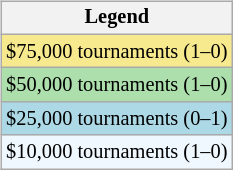<table>
<tr style=vertical-align:top>
<td><br><table class=wikitable style=font-size:85%>
<tr>
<th>Legend</th>
</tr>
<tr style="background:#f7e98e;">
<td>$75,000 tournaments (1–0)</td>
</tr>
<tr style="background:#addfad;">
<td>$50,000 tournaments (1–0)</td>
</tr>
<tr style="background:lightblue;">
<td>$25,000 tournaments (0–1)</td>
</tr>
<tr style="background:#f0f8ff;">
<td>$10,000 tournaments (1–0)</td>
</tr>
</table>
</td>
</tr>
</table>
